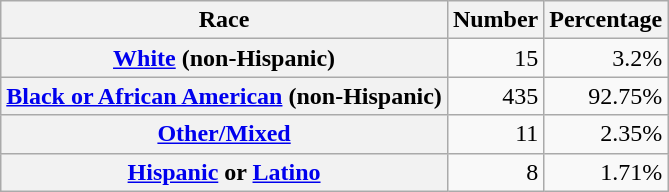<table class="wikitable" style="text-align:right">
<tr>
<th scope="col">Race</th>
<th scope="col">Number</th>
<th scope="col">Percentage</th>
</tr>
<tr>
<th scope="row"><a href='#'>White</a> (non-Hispanic)</th>
<td>15</td>
<td>3.2%</td>
</tr>
<tr>
<th scope="row"><a href='#'>Black or African American</a> (non-Hispanic)</th>
<td>435</td>
<td>92.75%</td>
</tr>
<tr>
<th scope="row"><a href='#'>Other/Mixed</a></th>
<td>11</td>
<td>2.35%</td>
</tr>
<tr>
<th scope="row"><a href='#'>Hispanic</a> or <a href='#'>Latino</a></th>
<td>8</td>
<td>1.71%</td>
</tr>
</table>
